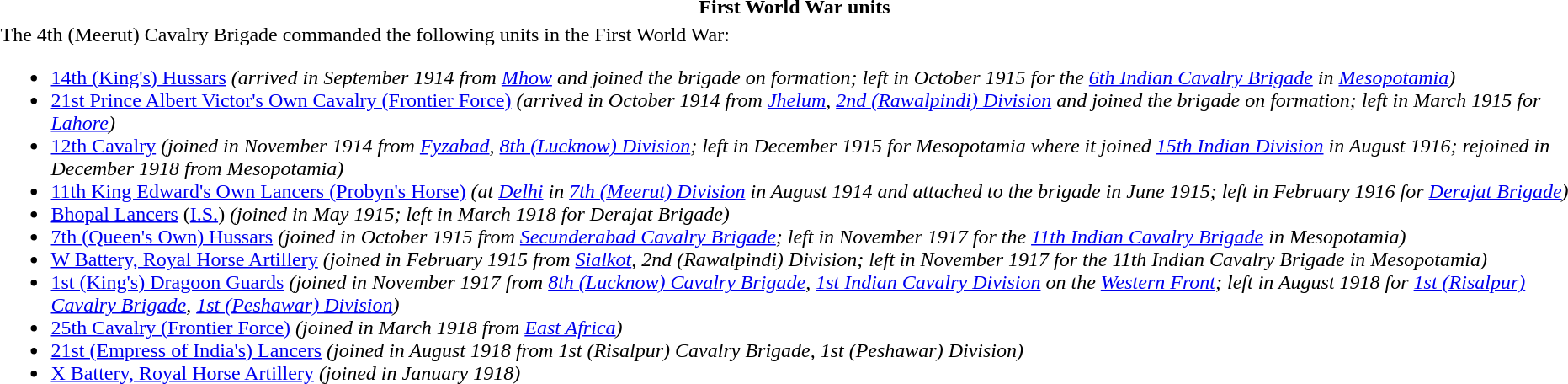<table class="toccolours collapsible collapsed" style="width:100%; background:transparent;">
<tr>
<th>First World War units</th>
</tr>
<tr>
<td>The 4th (Meerut) Cavalry Brigade commanded the following units in the First World War:<br><ul><li><a href='#'>14th (King's) Hussars</a> <em>(arrived in September 1914 from <a href='#'>Mhow</a> and joined the brigade on formation; left in October 1915 for the <a href='#'>6th Indian Cavalry Brigade</a> in <a href='#'>Mesopotamia</a>)</em></li><li><a href='#'>21st Prince Albert Victor's Own Cavalry (Frontier Force)</a> <em>(arrived in October 1914 from <a href='#'>Jhelum</a>, <a href='#'>2nd (Rawalpindi) Division</a> and joined the brigade on formation; left in March 1915 for <a href='#'>Lahore</a>)</em></li><li><a href='#'>12th Cavalry</a> <em>(joined in November 1914 from <a href='#'>Fyzabad</a>, <a href='#'>8th (Lucknow) Division</a>; left in December 1915 for Mesopotamia where it joined <a href='#'>15th Indian Division</a> in August 1916; rejoined in December 1918 from Mesopotamia)</em></li><li><a href='#'>11th King Edward's Own Lancers (Probyn's Horse)</a> <em>(at <a href='#'>Delhi</a> in <a href='#'>7th (Meerut) Division</a> in August 1914 and attached to the brigade in June 1915; left in February 1916 for <a href='#'>Derajat Brigade</a>)</em></li><li><a href='#'>Bhopal Lancers</a> (<a href='#'>I.S.</a>) <em>(joined in May 1915; left in March 1918 for Derajat Brigade)</em></li><li><a href='#'>7th (Queen's Own) Hussars</a> <em>(joined in October 1915 from <a href='#'>Secunderabad Cavalry Brigade</a>; left in November 1917 for the <a href='#'>11th Indian Cavalry Brigade</a> in Mesopotamia)</em></li><li><a href='#'>W Battery, Royal Horse Artillery</a> <em>(joined in February 1915 from <a href='#'>Sialkot</a>, 2nd (Rawalpindi) Division; left in November 1917 for the 11th Indian Cavalry Brigade in Mesopotamia)</em></li><li><a href='#'>1st (King's) Dragoon Guards</a> <em>(joined in November 1917 from <a href='#'>8th (Lucknow) Cavalry Brigade</a>, <a href='#'>1st Indian Cavalry Division</a> on the <a href='#'>Western Front</a>; left in August 1918 for <a href='#'>1st (Risalpur) Cavalry Brigade</a>, <a href='#'>1st (Peshawar) Division</a>)</em></li><li><a href='#'>25th Cavalry (Frontier Force)</a> <em>(joined in March 1918 from <a href='#'>East Africa</a>)</em></li><li><a href='#'>21st (Empress of India's) Lancers</a> <em>(joined in August 1918 from 1st (Risalpur) Cavalry Brigade, 1st (Peshawar) Division)</em></li><li><a href='#'>X Battery, Royal Horse Artillery</a> <em>(joined in January 1918)</em></li></ul></td>
</tr>
</table>
